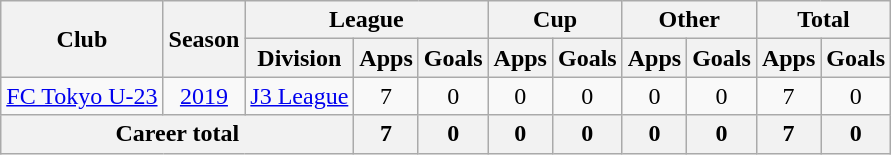<table class="wikitable" style="text-align:center">
<tr>
<th rowspan="2">Club</th>
<th rowspan="2">Season</th>
<th colspan="3">League</th>
<th colspan="2">Cup</th>
<th colspan="2">Other</th>
<th colspan="2">Total</th>
</tr>
<tr>
<th>Division</th>
<th>Apps</th>
<th>Goals</th>
<th>Apps</th>
<th>Goals</th>
<th>Apps</th>
<th>Goals</th>
<th>Apps</th>
<th>Goals</th>
</tr>
<tr>
<td><a href='#'>FC Tokyo U-23</a></td>
<td><a href='#'>2019</a></td>
<td><a href='#'>J3 League</a></td>
<td>7</td>
<td>0</td>
<td>0</td>
<td>0</td>
<td>0</td>
<td>0</td>
<td>7</td>
<td>0</td>
</tr>
<tr>
<th colspan=3>Career total</th>
<th>7</th>
<th>0</th>
<th>0</th>
<th>0</th>
<th>0</th>
<th>0</th>
<th>7</th>
<th>0</th>
</tr>
</table>
